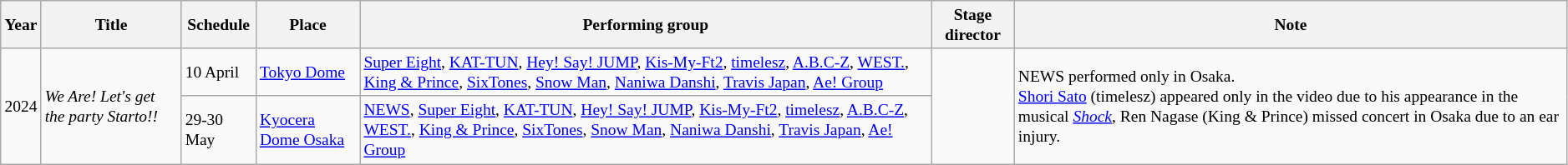<table class="wikitable" style="text-align:left;font-size:small;">
<tr>
<th>Year</th>
<th>Title</th>
<th>Schedule</th>
<th>Place</th>
<th>Performing group</th>
<th>Stage director</th>
<th>Note</th>
</tr>
<tr>
<td rowspan=2>2024</td>
<td rowspan=2><em>We Are! Let's get the party Starto!!</em></td>
<td>10 April</td>
<td><a href='#'>Tokyo Dome</a></td>
<td><a href='#'>Super Eight</a>, <a href='#'>KAT-TUN</a>, <a href='#'>Hey! Say! JUMP</a>, <a href='#'>Kis-My-Ft2</a>, <a href='#'>timelesz</a>, <a href='#'>A.B.C-Z</a>, <a href='#'>WEST.</a>, <a href='#'>King & Prince</a>, <a href='#'>SixTones</a>, <a href='#'>Snow Man</a>, <a href='#'>Naniwa Danshi</a>, <a href='#'>Travis Japan</a>, <a href='#'>Ae! Group</a></td>
<td rowspan=2></td>
<td rowspan=2>NEWS performed only in Osaka.<br><a href='#'>Shori Sato</a> (timelesz) appeared only in the video due to his appearance in the musical <em><a href='#'>Shock</a></em>, Ren Nagase (King & Prince) missed concert in Osaka due to an ear injury.</td>
</tr>
<tr>
<td>29-30 May</td>
<td><a href='#'>Kyocera Dome Osaka</a></td>
<td><a href='#'>NEWS</a>, <a href='#'>Super Eight</a>, <a href='#'>KAT-TUN</a>, <a href='#'>Hey! Say! JUMP</a>, <a href='#'>Kis-My-Ft2</a>, <a href='#'>timelesz</a>, <a href='#'>A.B.C-Z</a>, <a href='#'>WEST.</a>, <a href='#'>King & Prince</a>, <a href='#'>SixTones</a>, <a href='#'>Snow Man</a>, <a href='#'>Naniwa Danshi</a>, <a href='#'>Travis Japan</a>, <a href='#'>Ae! Group</a></td>
</tr>
</table>
